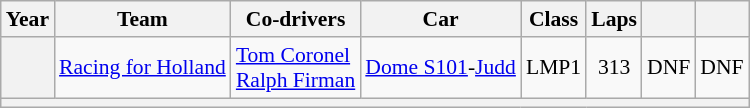<table class="wikitable" style="text-align:center; font-size:90%">
<tr>
<th scope=col>Year</th>
<th scope=col>Team</th>
<th scope=col>Co-drivers</th>
<th scope=col>Car</th>
<th scope=col>Class</th>
<th scope=col>Laps</th>
<th scope=col></th>
<th scope=col></th>
</tr>
<tr>
<th scope=row></th>
<td align="left" nowrap><a href='#'>Racing for Holland</a></td>
<td align="left" nowrap><a href='#'>Tom Coronel</a><br><a href='#'>Ralph Firman</a></td>
<td align="left" nowrap><a href='#'>Dome S101</a>-<a href='#'>Judd</a></td>
<td>LMP1</td>
<td>313</td>
<td>DNF</td>
<td>DNF</td>
</tr>
<tr>
<th colspan="8"></th>
</tr>
</table>
